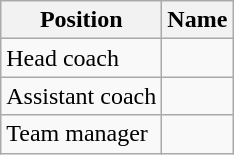<table class="wikitable">
<tr>
<th>Position</th>
<th>Name</th>
</tr>
<tr>
<td>Head coach</td>
<td></td>
</tr>
<tr>
<td>Assistant coach</td>
<td></td>
</tr>
<tr>
<td>Team manager</td>
<td></td>
</tr>
</table>
